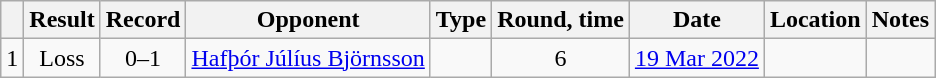<table class="wikitable" style="text-align:center">
<tr>
<th></th>
<th>Result</th>
<th>Record</th>
<th>Opponent</th>
<th>Type</th>
<th>Round, time</th>
<th>Date</th>
<th>Location</th>
<th>Notes</th>
</tr>
<tr>
<td>1</td>
<td>Loss</td>
<td>0–1</td>
<td style="text-align:left;"><a href='#'>Hafþór Júlíus Björnsson</a></td>
<td></td>
<td>6</td>
<td><a href='#'>19 Mar 2022</a></td>
<td style="text-align:left;"></td>
<td></td>
</tr>
</table>
